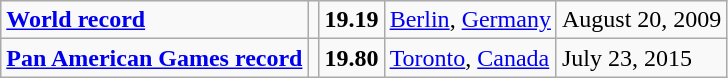<table class="wikitable">
<tr>
<td><strong><a href='#'>World record</a></strong></td>
<td></td>
<td><strong>19.19</strong></td>
<td><a href='#'>Berlin</a>, <a href='#'>Germany</a></td>
<td>August 20, 2009</td>
</tr>
<tr>
<td><strong><a href='#'>Pan American Games record</a></strong></td>
<td></td>
<td><strong>19.80</strong></td>
<td><a href='#'>Toronto</a>, <a href='#'>Canada</a></td>
<td>July 23, 2015</td>
</tr>
</table>
